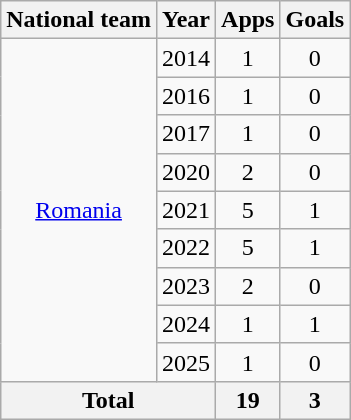<table class="wikitable" style="text-align:center">
<tr>
<th>National team</th>
<th>Year</th>
<th>Apps</th>
<th>Goals</th>
</tr>
<tr>
<td rowspan="9"><a href='#'>Romania</a></td>
<td>2014</td>
<td>1</td>
<td>0</td>
</tr>
<tr>
<td>2016</td>
<td>1</td>
<td>0</td>
</tr>
<tr>
<td>2017</td>
<td>1</td>
<td>0</td>
</tr>
<tr>
<td>2020</td>
<td>2</td>
<td>0</td>
</tr>
<tr>
<td>2021</td>
<td>5</td>
<td>1</td>
</tr>
<tr>
<td>2022</td>
<td>5</td>
<td>1</td>
</tr>
<tr>
<td>2023</td>
<td>2</td>
<td>0</td>
</tr>
<tr>
<td>2024</td>
<td>1</td>
<td>1</td>
</tr>
<tr>
<td>2025</td>
<td>1</td>
<td>0</td>
</tr>
<tr>
<th colspan=2>Total</th>
<th>19</th>
<th>3</th>
</tr>
</table>
